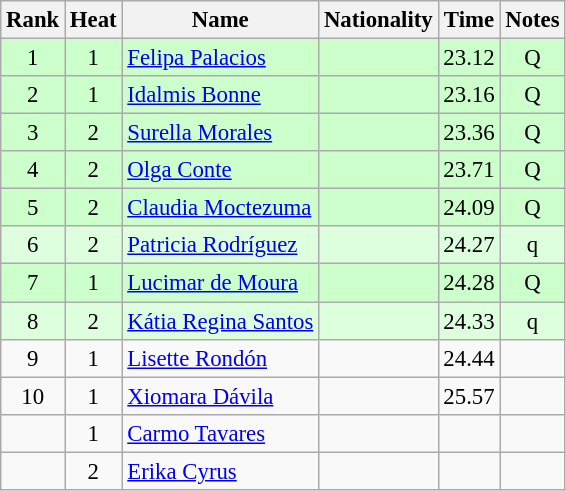<table class="wikitable sortable" style="text-align:center;font-size:95%">
<tr>
<th>Rank</th>
<th>Heat</th>
<th>Name</th>
<th>Nationality</th>
<th>Time</th>
<th>Notes</th>
</tr>
<tr bgcolor=ccffcc>
<td>1</td>
<td>1</td>
<td align=left><a href='#'>Felipa Palacios</a></td>
<td align=left></td>
<td>23.12</td>
<td>Q</td>
</tr>
<tr bgcolor=ccffcc>
<td>2</td>
<td>1</td>
<td align=left><a href='#'>Idalmis Bonne</a></td>
<td align=left></td>
<td>23.16</td>
<td>Q</td>
</tr>
<tr bgcolor=ccffcc>
<td>3</td>
<td>2</td>
<td align=left><a href='#'>Surella Morales</a></td>
<td align=left></td>
<td>23.36</td>
<td>Q</td>
</tr>
<tr bgcolor=ccffcc>
<td>4</td>
<td>2</td>
<td align=left><a href='#'>Olga Conte</a></td>
<td align=left></td>
<td>23.71</td>
<td>Q</td>
</tr>
<tr bgcolor=ccffcc>
<td>5</td>
<td>2</td>
<td align=left><a href='#'>Claudia Moctezuma</a></td>
<td align=left></td>
<td>24.09</td>
<td>Q</td>
</tr>
<tr bgcolor=ddffdd>
<td>6</td>
<td>2</td>
<td align=left><a href='#'>Patricia Rodríguez</a></td>
<td align=left></td>
<td>24.27</td>
<td>q</td>
</tr>
<tr bgcolor=ccffcc>
<td>7</td>
<td>1</td>
<td align=left><a href='#'>Lucimar de Moura</a></td>
<td align=left></td>
<td>24.28</td>
<td>Q</td>
</tr>
<tr bgcolor=ddffdd>
<td>8</td>
<td>2</td>
<td align=left><a href='#'>Kátia Regina Santos</a></td>
<td align=left></td>
<td>24.33</td>
<td>q</td>
</tr>
<tr>
<td>9</td>
<td>1</td>
<td align=left><a href='#'>Lisette Rondón</a></td>
<td align=left></td>
<td>24.44</td>
<td></td>
</tr>
<tr>
<td>10</td>
<td>1</td>
<td align=left><a href='#'>Xiomara Dávila</a></td>
<td align=left></td>
<td>25.57</td>
<td></td>
</tr>
<tr>
<td></td>
<td>1</td>
<td align=left><a href='#'>Carmo Tavares</a></td>
<td align=left></td>
<td></td>
<td></td>
</tr>
<tr>
<td></td>
<td>2</td>
<td align=left><a href='#'>Erika Cyrus</a></td>
<td align=left></td>
<td></td>
<td></td>
</tr>
</table>
